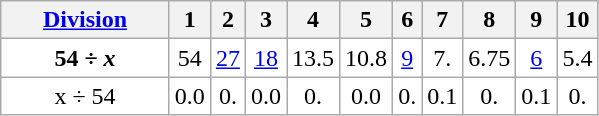<table class="wikitable" style="text-align: center; background: white">
<tr>
<th style="width:105px;"><a href='#'>Division</a></th>
<th>1</th>
<th>2</th>
<th>3</th>
<th>4</th>
<th>5</th>
<th>6</th>
<th>7</th>
<th>8</th>
<th>9</th>
<th>10</th>
</tr>
<tr>
<td><strong>54 ÷ <em>x<strong><em></td>
<td></strong>54<strong></td>
<td><a href='#'>27</a></td>
<td><a href='#'>18</a></td>
<td>13.5</td>
<td>10.8</td>
<td><a href='#'>9</a></td>
<td>7.</td>
<td>6.75</td>
<td><a href='#'>6</a></td>
<td>5.4</td>
</tr>
<tr>
<td></em></strong>x</em> ÷ 54</strong></td>
<td>0.0</td>
<td>0.</td>
<td>0.0</td>
<td>0.</td>
<td>0.0</td>
<td>0.</td>
<td>0.1</td>
<td>0.</td>
<td>0.1</td>
<td>0.</td>
</tr>
</table>
